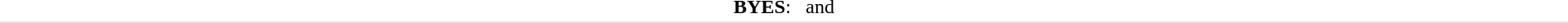<table style="text-align:center; border-bottom:1px solid #E0E0E0" width=100%>
<tr>
<td><strong>BYES</strong>:   and </td>
</tr>
</table>
